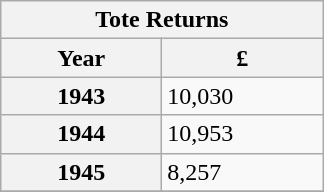<table class="wikitable">
<tr>
<th colspan="2">Tote Returns</th>
</tr>
<tr>
<th width=100>Year</th>
<th width=100>£</th>
</tr>
<tr>
<th>1943</th>
<td>10,030</td>
</tr>
<tr>
<th>1944</th>
<td>10,953</td>
</tr>
<tr>
<th>1945</th>
<td>8,257</td>
</tr>
<tr>
</tr>
</table>
